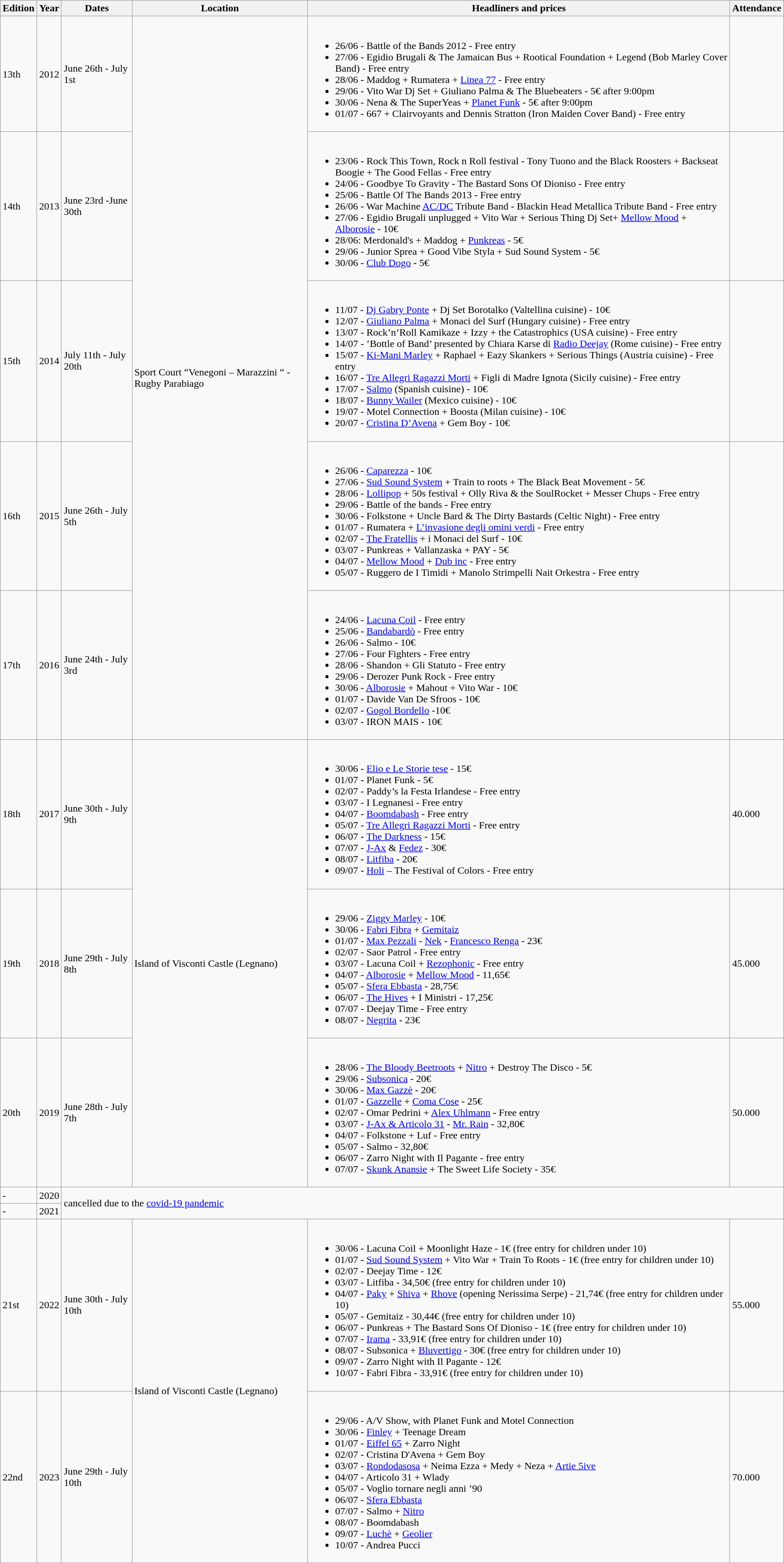<table class="wikitable">
<tr>
<th>Edition</th>
<th>Year</th>
<th>Dates</th>
<th>Location</th>
<th>Headliners and prices</th>
<th>Attendance</th>
</tr>
<tr>
<td>13th</td>
<td>2012</td>
<td>June 26th - July 1st</td>
<td rowspan="5">Sport Court “Venegoni – Marazzini “ - Rugby Parabiago</td>
<td><br><ul><li>26/06 - Battle of the Bands 2012 - Free entry</li><li>27/06 - Egidio Brugali & The Jamaican Bus + Rootical Foundation + Legend (Bob Marley Cover Band) - Free entry</li><li>28/06 - Maddog + Rumatera + <a href='#'>Linea 77</a> - Free entry</li><li>29/06 - Vito War Dj Set + Giuliano Palma & The Bluebeaters - 5€ after 9:00pm</li><li>30/06 - Nena & The SuperYeas + <a href='#'>Planet Funk</a> - 5€ after 9:00pm</li><li>01/07 - 667 + Clairvoyants and Dennis Stratton (Iron Maiden Cover Band) - Free entry</li></ul></td>
<td></td>
</tr>
<tr>
<td>14th</td>
<td>2013</td>
<td>June 23rd -June 30th</td>
<td><br><ul><li>23/06 - Rock This Town, Rock n Roll festival - Tony Tuono and the Black Roosters + Backseat Boogie + The Good Fellas - Free entry</li><li>24/06 - Goodbye To Gravity - The Bastard Sons Of Dioniso - Free entry</li><li>25/06 - Battle Of The Bands 2013 - Free entry</li><li>26/06 - War Machine <a href='#'>AC/DC</a> Tribute Band - Blackin Head Metallica Tribute Band - Free entry</li><li>27/06 - Egidio Brugali unplugged + Vito War + Serious Thing Dj Set+ <a href='#'>Mellow Mood</a> + <a href='#'>Alborosie</a> - 10€</li><li>28/06: Merdonald's + Maddog + <a href='#'>Punkreas</a> - 5€</li><li>29/06 - Junior Sprea + Good Vibe Styla + Sud Sound System - 5€</li><li>30/06 - <a href='#'>Club Dogo</a> - 5€</li></ul></td>
<td></td>
</tr>
<tr>
<td>15th</td>
<td>2014</td>
<td>July 11th - July 20th</td>
<td><br><ul><li>11/07 - <a href='#'>Dj Gabry Ponte</a> + Dj Set Borotalko (Valtellina cuisine) - 10€</li><li>12/07 - <a href='#'>Giuliano Palma</a> + Monaci del Surf (Hungary cuisine) - Free entry</li><li>13/07 - Rock’n’Roll Kamikaze + Izzy + the Catastrophics (USA cuisine) - Free entry</li><li>14/07 - ‘Bottle of Band’ presented by Chiara Karse di <a href='#'>Radio Deejay</a> (Rome cuisine) - Free entry</li><li>15/07 - <a href='#'>Ki-Mani Marley</a> + Raphael + Eazy Skankers + Serious Things (Austria cuisine) - Free entry</li><li>16/07 - <a href='#'>Tre Allegri Ragazzi Morti</a> + Figli di Madre Ignota (Sicily cuisine) - Free entry</li><li>17/07 - <a href='#'>Salmo</a> (Spanish cuisine) - 10€</li><li>18/07 - <a href='#'>Bunny Wailer</a> (Mexico cuisine) - 10€</li><li>19/07 - Motel Connection + Boosta (Milan cuisine) - 10€</li><li>20/07 - <a href='#'>Cristina D’Avena</a> + Gem Boy - 10€</li></ul></td>
<td></td>
</tr>
<tr>
<td>16th</td>
<td>2015</td>
<td>June 26th - July 5th</td>
<td><br><ul><li>26/06 - <a href='#'>Caparezza</a> - 10€</li><li>27/06 - <a href='#'>Sud Sound System</a> + Train to roots + The Black Beat Movement - 5€</li><li>28/06 - <a href='#'>Lollipop</a> + 50s festival + Olly Riva & the SoulRocket + Messer Chups - Free entry</li><li>29/06 - Battle of the bands - Free entry</li><li>30/06 - Folkstone + Uncle Bard & The Dirty Bastards (Celtic Night) - Free entry</li><li>01/07 - Rumatera + <a href='#'>L’invasione degli omini verdi</a> - Free entry</li><li>02/07 - <a href='#'>The Fratellis</a> + i Monaci del Surf - 10€</li><li>03/07 - Punkreas + Vallanzaska + PAY - 5€</li><li>04/07 - <a href='#'>Mellow Mood</a> + <a href='#'>Dub inc</a> - Free entry</li><li>05/07 - Ruggero de I Timidi + Manolo Strimpelli Nait Orkestra - Free entry</li></ul></td>
<td></td>
</tr>
<tr>
<td>17th</td>
<td>2016</td>
<td>June 24th - July 3rd</td>
<td><br><ul><li>24/06 - <a href='#'>Lacuna Coil</a> - Free entry</li><li>25/06 - <a href='#'>Bandabardò</a> - Free entry</li><li>26/06 - Salmo - 10€</li><li>27/06 - Four Fighters - Free entry</li><li>28/06 - Shandon + Gli Statuto - Free entry</li><li>29/06 - Derozer Punk Rock - Free entry</li><li>30/06 - <a href='#'>Alborosie</a> + Mahout + Vito War - 10€</li><li>01/07 - Davide Van De Sfroos - 10€</li><li>02/07 - <a href='#'>Gogol Bordello</a> -10€</li><li>03/07 - IRON MAIS - 10€</li></ul></td>
<td></td>
</tr>
<tr>
<td>18th</td>
<td>2017</td>
<td>June 30th - July 9th</td>
<td rowspan="3">Island of Visconti Castle (Legnano)</td>
<td><br><ul><li>30/06 - <a href='#'>Elio e Le Storie tese</a> - 15€</li><li>01/07 - Planet Funk - 5€</li><li>02/07 - Paddy’s la Festa Irlandese - Free entry</li><li>03/07 - I Legnanesi - Free entry</li><li>04/07 - <a href='#'>Boomdabash</a> - Free entry</li><li>05/07 - <a href='#'>Tre Allegri Ragazzi Morti</a> - Free entry</li><li>06/07 - <a href='#'>The Darkness</a> - 15€</li><li>07/07 - <a href='#'>J-Ax</a> & <a href='#'>Fedez</a> - 30€</li><li>08/07 - <a href='#'>Litfiba</a> - 20€</li><li>09/07 - <a href='#'>Holi</a> – The Festival of Colors - Free entry</li></ul></td>
<td>40.000</td>
</tr>
<tr>
<td>19th</td>
<td>2018</td>
<td>June 29th - July 8th</td>
<td><br><ul><li>29/06 - <a href='#'>Ziggy Marley</a> - 10€</li><li>30/06 - <a href='#'>Fabri Fibra</a> + <a href='#'>Gemitaiz</a></li><li>01/07 - <a href='#'>Max Pezzali</a> - <a href='#'>Nek</a> - <a href='#'>Francesco Renga</a> - 23€</li><li>02/07 - Saor Patrol - Free entry</li><li>03/07 - Lacuna Coil + <a href='#'>Rezophonic</a> - Free entry</li><li>04/07 - <a href='#'>Alborosie</a> + <a href='#'>Mellow Mood</a> - 11,65€</li><li>05/07 - <a href='#'>Sfera Ebbasta</a> - 28,75€</li><li>06/07 - <a href='#'>The Hives</a> + I Ministri - 17,25€</li><li>07/07 - Deejay Time - Free entry</li><li>08/07 - <a href='#'>Negrita</a> - 23€</li></ul></td>
<td>45.000</td>
</tr>
<tr>
<td>20th</td>
<td>2019</td>
<td>June 28th - July 7th</td>
<td><br><ul><li>28/06 - <a href='#'>The Bloody Beetroots</a> + <a href='#'>Nitro</a> + Destroy The Disco - 5€</li><li>29/06 - <a href='#'>Subsonica</a> - 20€</li><li>30/06 - <a href='#'>Max Gazzè</a> - 20€</li><li>01/07 - <a href='#'>Gazzelle</a> + <a href='#'>Coma Cose</a> - 25€</li><li>02/07 - Omar Pedrini + <a href='#'>Alex Uhlmann</a> - Free entry</li><li>03/07 - <a href='#'>J-Ax & Articolo 31</a> - <a href='#'>Mr. Rain</a> - 32,80€</li><li>04/07 - Folkstone + Luf - Free entry</li><li>05/07 - Salmo - 32,80€</li><li>06/07 - Zarro Night with Il Pagante - free entry</li><li>07/07 - <a href='#'>Skunk Anansie</a> + The Sweet Life Society - 35€</li></ul></td>
<td>50.000</td>
</tr>
<tr>
<td>-</td>
<td>2020</td>
<td colspan="4" rowspan="2">cancelled due to the <a href='#'>covid-19 pandemic</a></td>
</tr>
<tr>
<td>-</td>
<td>2021</td>
</tr>
<tr>
<td>21st</td>
<td>2022</td>
<td>June 30th - July 10th</td>
<td rowspan="2">Island of Visconti Castle (Legnano)</td>
<td><br><ul><li>30/06 - Lacuna Coil + Moonlight Haze - 1€ (free entry for children under 10)</li><li>01/07 - <a href='#'>Sud Sound System</a> + Vito War + Train To Roots - 1€ (free entry for children under 10)</li><li>02/07 - Deejay Time - 12€</li><li>03/07 - Litfiba - 34,50€ (free entry for children under 10)</li><li>04/07 - <a href='#'>Paky</a> + <a href='#'>Shiva</a> + <a href='#'>Rhove</a> (opening Nerissima Serpe) - 21,74€ (free entry for children under 10)</li><li>05/07 - Gemitaiz - 30,44€ (free entry for children under 10)</li><li>06/07 - Punkreas + The Bastard Sons Of Dioniso - 1€ (free entry for children under 10)</li><li>07/07 - <a href='#'>Irama</a> - 33,91€ (free entry for children under 10)</li><li>08/07 - Subsonica + <a href='#'>Bluvertigo</a> - 30€ (free entry for children under 10)</li><li>09/07 - Zarro Night with Il Pagante - 12€</li><li>10/07 - Fabri Fibra - 33,91€ (free entry for children under 10)</li></ul></td>
<td>55.000</td>
</tr>
<tr>
<td>22nd</td>
<td>2023</td>
<td>June 29th - July 10th</td>
<td><br><ul><li>29/06 - A/V Show, with Planet Funk and Motel Connection</li><li>30/06 - <a href='#'>Finley</a> + Teenage Dream</li><li>01/07 - <a href='#'>Eiffel 65</a> + Zarro Night</li><li>02/07 - Cristina D'Avena + Gem Boy</li><li>03/07 - <a href='#'>Rondodasosa</a> + Neima Ezza + Medy + Neza + <a href='#'>Artie 5ive</a></li><li>04/07 - Articolo 31 + Wlady</li><li>05/07 - Voglio tornare negli anni ’90</li><li>06/07 - <a href='#'>Sfera Ebbasta</a></li><li>07/07 - Salmo + <a href='#'>Nitro</a></li><li>08/07 - Boomdabash</li><li>09/07 - <a href='#'>Luchè</a> + <a href='#'>Geolier</a></li><li>10/07 - Andrea Pucci</li></ul></td>
<td>70.000</td>
</tr>
</table>
